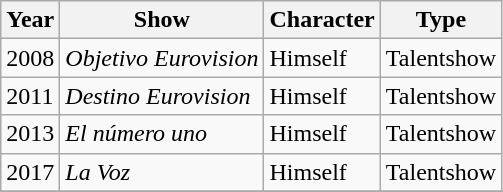<table class="wikitable">
<tr>
<th>Year</th>
<th>Show</th>
<th>Character</th>
<th>Type</th>
</tr>
<tr>
<td>2008</td>
<td><em>Objetivo Eurovision</em></td>
<td>Himself</td>
<td>Talentshow</td>
</tr>
<tr>
<td>2011</td>
<td><em>Destino Eurovision</em></td>
<td>Himself</td>
<td>Talentshow</td>
</tr>
<tr>
<td>2013</td>
<td><em>El número uno</em></td>
<td>Himself</td>
<td>Talentshow</td>
</tr>
<tr>
<td>2017</td>
<td><em>La Voz</em></td>
<td>Himself</td>
<td>Talentshow</td>
</tr>
<tr>
</tr>
</table>
